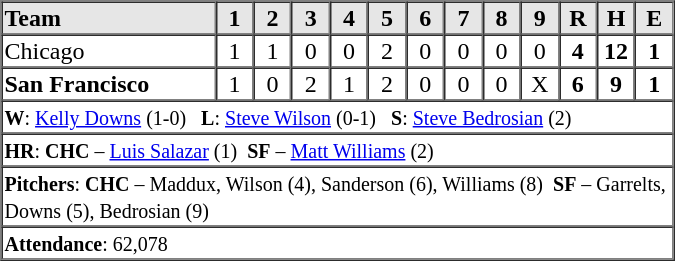<table border=1 cellspacing=0 width=450 style="margin-left:3em;">
<tr style="text-align:center; background-color:#e6e6e6;">
<th align=left width=28%>Team</th>
<th width=5%>1</th>
<th width=5%>2</th>
<th width=5%>3</th>
<th width=5%>4</th>
<th width=5%>5</th>
<th width=5%>6</th>
<th width=5%>7</th>
<th width=5%>8</th>
<th width=5%>9</th>
<th width=5%>R</th>
<th width=5%>H</th>
<th width=5%>E</th>
</tr>
<tr style="text-align:center;">
<td align=left>Chicago</td>
<td>1</td>
<td>1</td>
<td>0</td>
<td>0</td>
<td>2</td>
<td>0</td>
<td>0</td>
<td>0</td>
<td>0</td>
<td><strong>4</strong></td>
<td><strong>12</strong></td>
<td><strong>1</strong></td>
</tr>
<tr style="text-align:center;">
<td align=left><strong>San Francisco</strong></td>
<td>1</td>
<td>0</td>
<td>2</td>
<td>1</td>
<td>2</td>
<td>0</td>
<td>0</td>
<td>0</td>
<td>X</td>
<td><strong>6</strong></td>
<td><strong>9</strong></td>
<td><strong>1</strong></td>
</tr>
<tr style="text-align:left;">
<td colspan=13><small><strong>W</strong>: <a href='#'>Kelly Downs</a> (1-0)   <strong>L</strong>: <a href='#'>Steve Wilson</a> (0-1)   <strong>S</strong>: <a href='#'>Steve Bedrosian</a> (2)</small></td>
</tr>
<tr style="text-align:left;">
<td colspan=13><small><strong>HR</strong>: <strong>CHC</strong> – <a href='#'>Luis Salazar</a> (1)  <strong>SF</strong> – <a href='#'>Matt Williams</a> (2)</small></td>
</tr>
<tr style="text-align:left;">
<td colspan=13><small><strong>Pitchers</strong>: <strong>CHC</strong> – Maddux, Wilson (4), Sanderson (6), Williams (8)  <strong>SF</strong> – Garrelts, Downs (5), Bedrosian (9)</small></td>
</tr>
<tr style="text-align:left;">
<td colspan=13><small><strong>Attendance</strong>: 62,078</small></td>
</tr>
</table>
